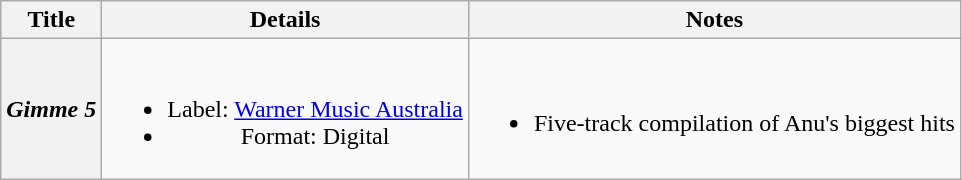<table class="wikitable plainrowheaders" style="text-align:center;" border="1">
<tr>
<th scope="col">Title</th>
<th scope="col">Details</th>
<th scope="col">Notes</th>
</tr>
<tr>
<th scope="row"><em>Gimme 5</em></th>
<td><br><ul><li>Label: <a href='#'>Warner Music Australia</a></li><li>Format: Digital</li></ul></td>
<td><br><ul><li>Five-track compilation of Anu's biggest hits</li></ul></td>
</tr>
</table>
